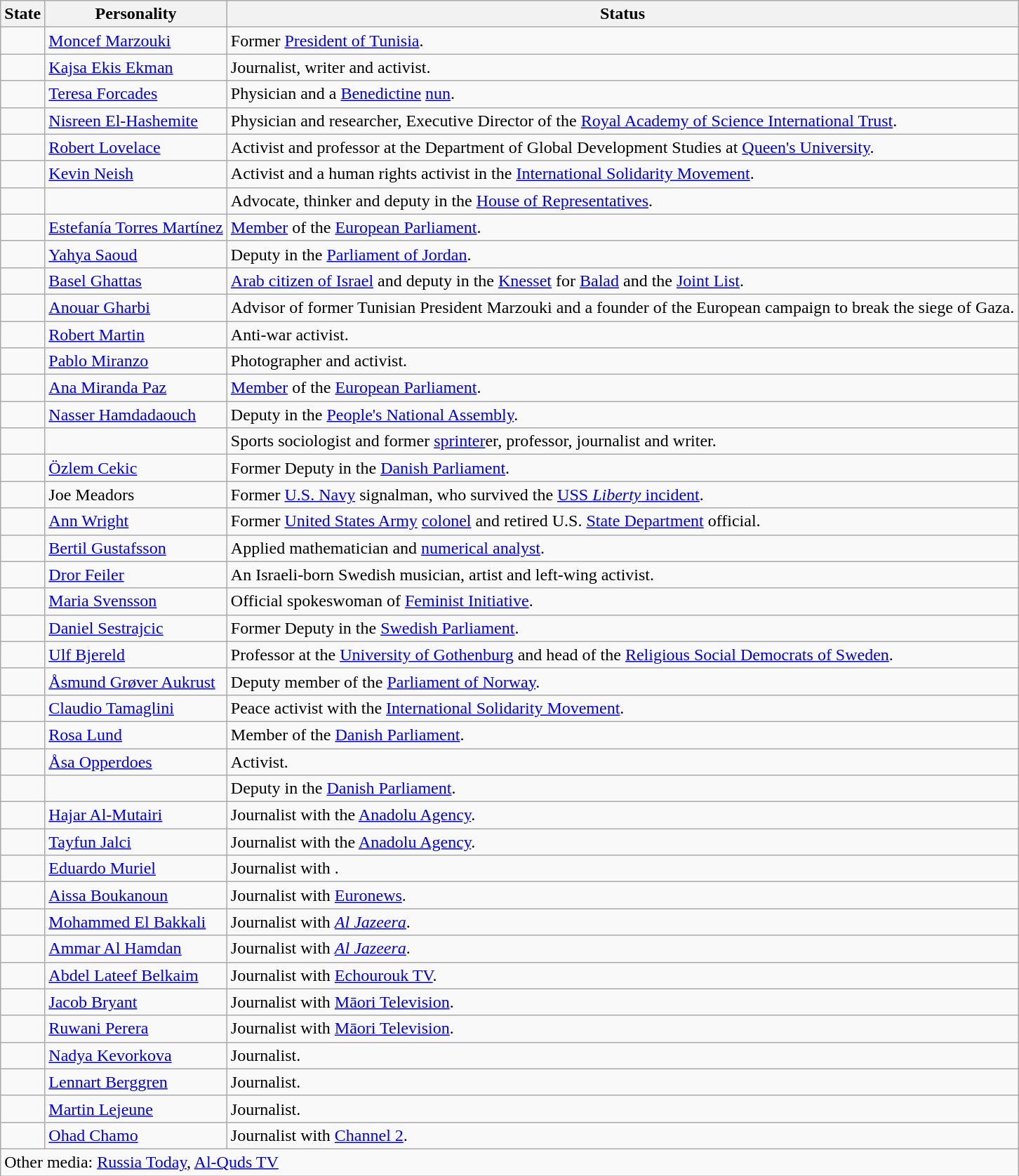<table class="wikitable">
<tr>
<th>State</th>
<th>Personality</th>
<th>Status</th>
</tr>
<tr>
<td></td>
<td><a href='#'>Moncef Marzouki</a></td>
<td>Former <a href='#'>President of Tunisia</a>.</td>
</tr>
<tr>
<td></td>
<td><a href='#'>Kajsa Ekis Ekman</a></td>
<td>Journalist, writer and activist.</td>
</tr>
<tr>
<td></td>
<td><a href='#'>Teresa Forcades</a></td>
<td>Physician and a <a href='#'>Benedictine</a> <a href='#'>nun</a>.</td>
</tr>
<tr>
<td></td>
<td><a href='#'>Nisreen El-Hashemite</a></td>
<td>Physician and researcher, Executive Director of the <a href='#'>Royal Academy of Science International Trust</a>.</td>
</tr>
<tr>
<td></td>
<td><a href='#'>Robert Lovelace</a></td>
<td>Activist and professor at the Department of Global Development Studies at <a href='#'>Queen's University</a>.</td>
</tr>
<tr>
<td></td>
<td><a href='#'>Kevin Neish</a></td>
<td>Activist and a human rights activist in the <a href='#'>International Solidarity Movement</a>.</td>
</tr>
<tr>
<td></td>
<td></td>
<td>Advocate, thinker and deputy in the <a href='#'>House of Representatives</a>.</td>
</tr>
<tr>
<td></td>
<td><a href='#'>Estefanía Torres Martínez</a></td>
<td><a href='#'>Member</a> of the <a href='#'>European Parliament</a>.</td>
</tr>
<tr>
<td></td>
<td><a href='#'>Yahya Saoud</a></td>
<td>Deputy in the <a href='#'>Parliament of Jordan</a>.</td>
</tr>
<tr>
<td></td>
<td><a href='#'>Basel Ghattas</a></td>
<td><a href='#'>Arab citizen of Israel</a> and deputy in the <a href='#'>Knesset</a> for <a href='#'>Balad</a> and the <a href='#'>Joint List</a>.</td>
</tr>
<tr>
<td></td>
<td><a href='#'>Anouar Gharbi</a></td>
<td>Advisor of former Tunisian President Marzouki and a founder of the European campaign to break the siege of Gaza.</td>
</tr>
<tr>
<td></td>
<td><a href='#'>Robert Martin</a></td>
<td>Anti-war activist.</td>
</tr>
<tr>
<td></td>
<td><a href='#'>Pablo Miranzo</a></td>
<td>Photographer and activist.</td>
</tr>
<tr>
<td></td>
<td><a href='#'>Ana Miranda Paz</a></td>
<td><a href='#'>Member</a> of the <a href='#'>European Parliament</a>.</td>
</tr>
<tr>
<td></td>
<td><a href='#'>Nasser Hamdadaouch</a></td>
<td>Deputy in the <a href='#'>People's National Assembly</a>.</td>
</tr>
<tr>
<td></td>
<td></td>
<td>Sports sociologist and former <a href='#'>sprinter</a>er, professor, journalist and writer.</td>
</tr>
<tr>
<td></td>
<td><a href='#'>Özlem Cekic</a></td>
<td>Former Deputy in the <a href='#'>Danish Parliament</a>.</td>
</tr>
<tr>
<td></td>
<td>Joe Meadors</td>
<td>Former <a href='#'>U.S. Navy</a> signalman, who survived the <a href='#'>USS <em>Liberty</em> incident</a>.</td>
</tr>
<tr>
<td></td>
<td><a href='#'>Ann Wright</a></td>
<td>Former <a href='#'>United States Army</a> <a href='#'>colonel</a> and retired U.S. <a href='#'>State Department</a> official.</td>
</tr>
<tr>
<td></td>
<td><a href='#'>Bertil Gustafsson</a></td>
<td>Applied mathematician and <a href='#'>numerical analyst</a>.</td>
</tr>
<tr>
<td></td>
<td><a href='#'>Dror Feiler</a></td>
<td>An Israeli-born Swedish musician, artist and left-wing activist.</td>
</tr>
<tr>
<td></td>
<td><a href='#'>Maria Svensson</a></td>
<td>Official spokeswoman of <a href='#'>Feminist Initiative</a>.</td>
</tr>
<tr>
<td></td>
<td><a href='#'>Daniel Sestrajcic</a></td>
<td>Former Deputy in the <a href='#'>Swedish Parliament</a>.</td>
</tr>
<tr>
<td></td>
<td><a href='#'>Ulf Bjereld</a></td>
<td>Professor at the <a href='#'>University of Gothenburg</a> and head of the <a href='#'>Religious Social Democrats of Sweden</a>.</td>
</tr>
<tr>
<td></td>
<td><a href='#'>Åsmund Grøver Aukrust</a></td>
<td>Deputy member of the <a href='#'>Parliament of Norway</a>.</td>
</tr>
<tr>
<td></td>
<td><a href='#'>Claudio Tamaglini</a></td>
<td>Peace activist with the <a href='#'>International Solidarity Movement</a>.</td>
</tr>
<tr>
<td></td>
<td><a href='#'>Rosa Lund</a></td>
<td>Member of the <a href='#'>Danish Parliament</a>.</td>
</tr>
<tr>
<td></td>
<td><a href='#'>Åsa Opperdoes</a></td>
<td>Activist.</td>
</tr>
<tr>
<td></td>
<td></td>
<td>Deputy in the <a href='#'>Danish Parliament</a>.</td>
</tr>
<tr>
<td></td>
<td><a href='#'>Hajar Al-Mutairi</a></td>
<td>Journalist with the <a href='#'>Anadolu Agency</a>.</td>
</tr>
<tr>
<td></td>
<td><a href='#'>Tayfun Jalci</a></td>
<td>Journalist with the <a href='#'>Anadolu Agency</a>.</td>
</tr>
<tr>
<td></td>
<td><a href='#'>Eduardo Muriel</a></td>
<td>Journalist with .</td>
</tr>
<tr>
<td></td>
<td><a href='#'>Aissa Boukanoun</a></td>
<td>Journalist with <a href='#'>Euronews</a>.</td>
</tr>
<tr>
<td></td>
<td><a href='#'>Mohammed El Bakkali</a></td>
<td>Journalist with <em><a href='#'>Al Jazeera</a></em>.</td>
</tr>
<tr>
<td></td>
<td><a href='#'>Ammar Al Hamdan</a></td>
<td>Journalist with <em><a href='#'>Al Jazeera</a></em>.</td>
</tr>
<tr>
<td></td>
<td><a href='#'>Abdel Lateef Belkaim</a></td>
<td>Journalist with <a href='#'>Echourouk TV</a>.</td>
</tr>
<tr>
<td></td>
<td><a href='#'>Jacob Bryant</a></td>
<td>Journalist with <a href='#'>Māori Television</a>.</td>
</tr>
<tr>
<td></td>
<td><a href='#'>Ruwani Perera</a></td>
<td>Journalist with <a href='#'>Māori Television</a>.</td>
</tr>
<tr>
<td></td>
<td><a href='#'>Nadya Kevorkova</a></td>
<td>Journalist.</td>
</tr>
<tr>
<td></td>
<td><a href='#'>Lennart Berggren</a></td>
<td>Journalist.</td>
</tr>
<tr>
<td></td>
<td><a href='#'>Martin Lejeune</a></td>
<td>Journalist.</td>
</tr>
<tr>
<td></td>
<td><a href='#'>Ohad Chamo</a></td>
<td>Journalist with <a href='#'>Channel 2</a>.</td>
</tr>
<tr>
<td colspan=3>Other media: <a href='#'>Russia Today</a>, <a href='#'>Al-Quds TV</a></td>
</tr>
</table>
